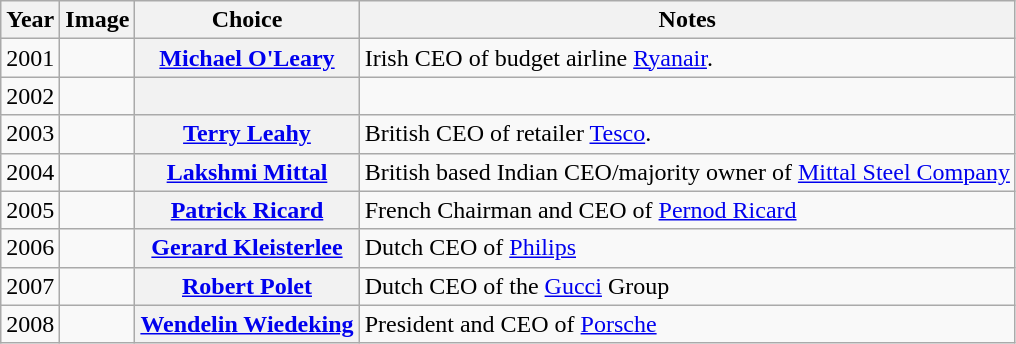<table class="wikitable sortable plainrowheaders">
<tr>
<th>Year</th>
<th>Image</th>
<th>Choice</th>
<th>Notes</th>
</tr>
<tr>
<td>2001</td>
<td></td>
<th scope="row"><a href='#'>Michael O'Leary</a></th>
<td>Irish CEO of budget airline <a href='#'>Ryanair</a>.</td>
</tr>
<tr>
<td>2002</td>
<td></td>
<th></th>
<td></td>
</tr>
<tr>
<td>2003</td>
<td></td>
<th scope="row"><a href='#'>Terry Leahy</a></th>
<td>British CEO of retailer <a href='#'>Tesco</a>.</td>
</tr>
<tr>
<td>2004</td>
<td></td>
<th scope="row"><a href='#'>Lakshmi Mittal</a></th>
<td>British based Indian CEO/majority owner of <a href='#'>Mittal Steel Company</a></td>
</tr>
<tr>
<td>2005</td>
<td></td>
<th scope="row"><a href='#'>Patrick Ricard</a></th>
<td>French Chairman and CEO of <a href='#'>Pernod Ricard</a></td>
</tr>
<tr>
<td>2006</td>
<td></td>
<th scope="row"><a href='#'>Gerard Kleisterlee</a></th>
<td>Dutch CEO of <a href='#'>Philips</a></td>
</tr>
<tr>
<td>2007</td>
<td></td>
<th scope="row"><a href='#'>Robert Polet</a></th>
<td>Dutch CEO of the <a href='#'>Gucci</a> Group</td>
</tr>
<tr>
<td>2008</td>
<td></td>
<th scope="row"><a href='#'>Wendelin Wiedeking</a></th>
<td>President and CEO of <a href='#'>Porsche</a></td>
</tr>
</table>
